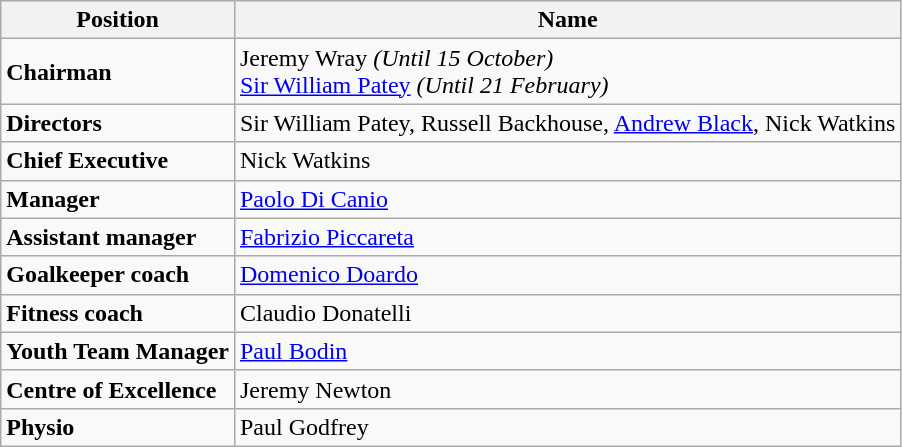<table class="wikitable">
<tr>
<th>Position</th>
<th>Name</th>
</tr>
<tr>
<td align="left"><strong>Chairman</strong></td>
<td align="left"> Jeremy Wray <em>(Until 15 October)</em><br>  <a href='#'>Sir William Patey</a> <em>(Until 21 February)</em></td>
</tr>
<tr>
<td align="left"><strong>Directors</strong></td>
<td align="left"> Sir William Patey, Russell Backhouse, <a href='#'>Andrew Black</a>, Nick Watkins</td>
</tr>
<tr>
<td align="left"><strong>Chief Executive</strong></td>
<td align="left"> Nick Watkins</td>
</tr>
<tr>
<td align="left"><strong>Manager</strong></td>
<td align="left"> <a href='#'>Paolo Di Canio</a></td>
</tr>
<tr>
<td align="left"><strong>Assistant manager</strong></td>
<td align="left"> <a href='#'>Fabrizio Piccareta</a></td>
</tr>
<tr>
<td align="left"><strong>Goalkeeper coach</strong></td>
<td align="left"> <a href='#'>Domenico Doardo</a></td>
</tr>
<tr>
<td align="left"><strong>Fitness coach</strong></td>
<td align="left"> Claudio Donatelli</td>
</tr>
<tr>
<td align="left"><strong>Youth Team Manager</strong></td>
<td align="left"> <a href='#'>Paul Bodin</a></td>
</tr>
<tr>
<td align="left"><strong>Centre of Excellence</strong></td>
<td align="left"> Jeremy Newton</td>
</tr>
<tr>
<td align="left"><strong>Physio</strong></td>
<td align="left"> Paul Godfrey</td>
</tr>
</table>
